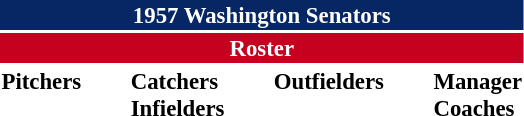<table class="toccolours" style="font-size: 95%;">
<tr>
<th colspan="10" style="background-color: #072764; color: white; text-align: center;">1957 Washington Senators</th>
</tr>
<tr>
<td colspan="10" style="background-color: #c6011f; color: white; text-align: center;"><strong>Roster</strong></td>
</tr>
<tr>
<td valign="top"><strong>Pitchers</strong><br>

















</td>
<td width="25px"></td>
<td valign="top"><strong>Catchers</strong><br>


<strong>Infielders</strong>









</td>
<td width="25px"></td>
<td valign="top"><strong>Outfielders</strong><br>







</td>
<td width="25px"></td>
<td valign="top"><strong>Manager</strong><br>

<strong>Coaches</strong>




</td>
</tr>
<tr>
</tr>
</table>
